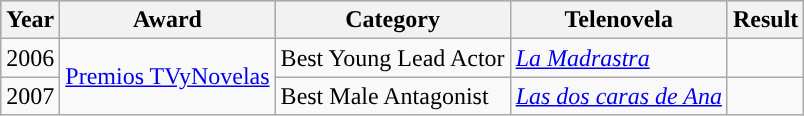<table class="wikitable">
<tr style="background:#b0c4de;">
<th>Year</th>
<th>Award</th>
<th>Category</th>
<th>Telenovela</th>
<th>Result</th>
</tr>
<tr>
<td>2006</td>
<td rowspan=2><a href='#'>Premios TVyNovelas</a></td>
<td>Best Young Lead Actor</td>
<td><em><a href='#'>La Madrastra</a></em></td>
<td></td>
</tr>
<tr>
<td>2007</td>
<td>Best Male Antagonist</td>
<td><em><a href='#'>Las dos caras de Ana</a></em></td>
<td></td>
</tr>
</table>
